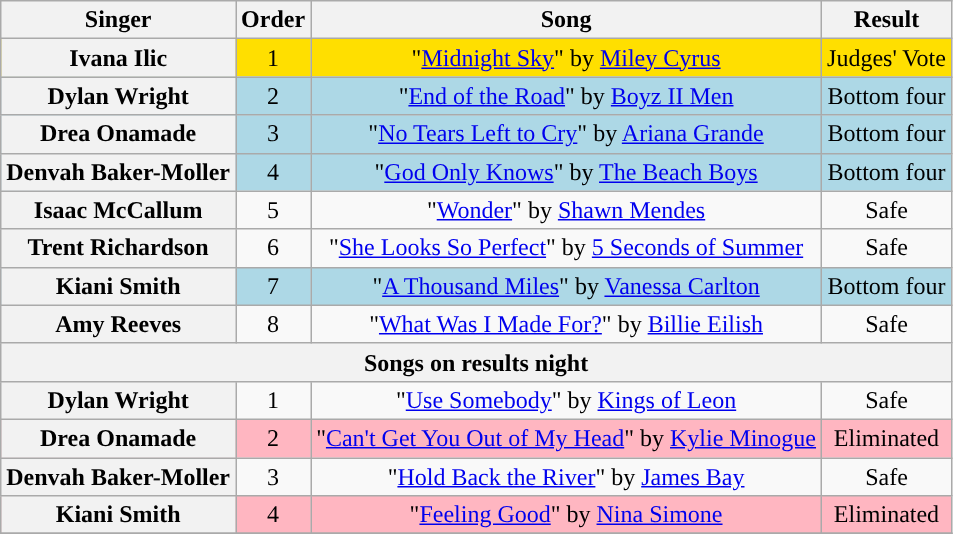<table class="wikitable plainrowheaders" style="text-align:center;">
<tr>
<th scope="col">Singer</th>
<th scope="col">Order</th>
<th scope="col">Song</th>
<th scope="col">Result</th>
</tr>
<tr style="background:#ffdf00">
<th>Ivana Ilic</th>
<td>1</td>
<td>"<a href='#'>Midnight Sky</a>" by <a href='#'>Miley Cyrus</a></td>
<td>Judges' Vote</td>
</tr>
<tr style="background-color:lightblue"|>
<th>Dylan Wright</th>
<td>2</td>
<td>"<a href='#'>End of the Road</a>" by <a href='#'>Boyz II Men</a></td>
<td>Bottom four</td>
</tr>
<tr style="background-color:lightblue"|>
<th>Drea Onamade</th>
<td>3</td>
<td>"<a href='#'>No Tears Left to Cry</a>" by <a href='#'>Ariana Grande</a></td>
<td>Bottom four</td>
</tr>
<tr style="background-color:lightblue"|>
<th>Denvah Baker-Moller</th>
<td>4</td>
<td>"<a href='#'>God Only Knows</a>" by <a href='#'>The Beach Boys</a></td>
<td>Bottom four</td>
</tr>
<tr>
<th>Isaac McCallum</th>
<td>5</td>
<td>"<a href='#'>Wonder</a>" by <a href='#'>Shawn Mendes</a></td>
<td>Safe</td>
</tr>
<tr>
<th>Trent Richardson</th>
<td>6</td>
<td>"<a href='#'>She Looks So Perfect</a>" by <a href='#'>5 Seconds of Summer</a></td>
<td>Safe</td>
</tr>
<tr style="background-color:lightblue"|>
<th>Kiani Smith</th>
<td>7</td>
<td>"<a href='#'>A Thousand Miles</a>" by <a href='#'>Vanessa Carlton</a></td>
<td>Bottom four</td>
</tr>
<tr>
<th>Amy Reeves</th>
<td>8</td>
<td>"<a href='#'>What Was I Made For?</a>" by <a href='#'>Billie Eilish</a></td>
<td>Safe</td>
</tr>
<tr>
<th colspan="4">Songs on results night</th>
</tr>
<tr>
<th>Dylan Wright</th>
<td>1</td>
<td>"<a href='#'>Use Somebody</a>" by <a href='#'>Kings of Leon</a></td>
<td>Safe</td>
</tr>
<tr style="background-color:lightpink"|>
<th>Drea Onamade</th>
<td>2</td>
<td>"<a href='#'>Can't Get You Out of My Head</a>" by <a href='#'>Kylie Minogue</a></td>
<td>Eliminated</td>
</tr>
<tr>
<th>Denvah Baker-Moller</th>
<td>3</td>
<td>"<a href='#'>Hold Back the River</a>" by <a href='#'>James Bay</a></td>
<td>Safe</td>
</tr>
<tr style="background-color:lightpink"|>
<th>Kiani Smith</th>
<td>4</td>
<td>"<a href='#'>Feeling Good</a>" by <a href='#'>Nina Simone</a></td>
<td>Eliminated</td>
</tr>
<tr>
</tr>
</table>
